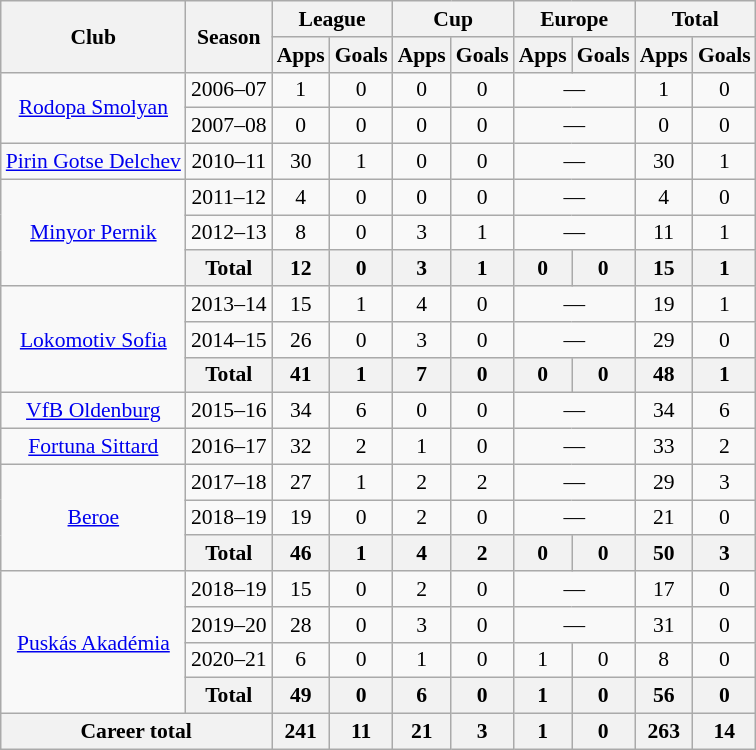<table class="wikitable" style="font-size:90%; text-align: center">
<tr>
<th rowspan=2>Club</th>
<th rowspan=2>Season</th>
<th colspan=2>League</th>
<th colspan=2>Cup</th>
<th colspan=2>Europe</th>
<th colspan=2>Total</th>
</tr>
<tr>
<th>Apps</th>
<th>Goals</th>
<th>Apps</th>
<th>Goals</th>
<th>Apps</th>
<th>Goals</th>
<th>Apps</th>
<th>Goals</th>
</tr>
<tr>
<td rowspan=2><a href='#'>Rodopa Smolyan</a></td>
<td>2006–07</td>
<td>1</td>
<td>0</td>
<td>0</td>
<td>0</td>
<td colspan="2">—</td>
<td>1</td>
<td>0</td>
</tr>
<tr>
<td>2007–08</td>
<td>0</td>
<td>0</td>
<td>0</td>
<td>0</td>
<td colspan="2">—</td>
<td>0</td>
<td>0</td>
</tr>
<tr>
<td rowspan=1><a href='#'>Pirin Gotse Delchev</a></td>
<td>2010–11</td>
<td>30</td>
<td>1</td>
<td>0</td>
<td>0</td>
<td colspan="2">—</td>
<td>30</td>
<td>1</td>
</tr>
<tr>
<td rowspan=3><a href='#'>Minyor Pernik</a></td>
<td>2011–12</td>
<td>4</td>
<td>0</td>
<td>0</td>
<td>0</td>
<td colspan="2">—</td>
<td>4</td>
<td>0</td>
</tr>
<tr>
<td>2012–13</td>
<td>8</td>
<td>0</td>
<td>3</td>
<td>1</td>
<td colspan="2">—</td>
<td>11</td>
<td>1</td>
</tr>
<tr>
<th colspan=1>Total</th>
<th>12</th>
<th>0</th>
<th>3</th>
<th>1</th>
<th>0</th>
<th>0</th>
<th>15</th>
<th>1</th>
</tr>
<tr>
<td rowspan=3><a href='#'>Lokomotiv Sofia</a></td>
<td>2013–14</td>
<td>15</td>
<td>1</td>
<td>4</td>
<td>0</td>
<td colspan="2">—</td>
<td>19</td>
<td>1</td>
</tr>
<tr>
<td>2014–15</td>
<td>26</td>
<td>0</td>
<td>3</td>
<td>0</td>
<td colspan="2">—</td>
<td>29</td>
<td>0</td>
</tr>
<tr>
<th colspan=1>Total</th>
<th>41</th>
<th>1</th>
<th>7</th>
<th>0</th>
<th>0</th>
<th>0</th>
<th>48</th>
<th>1</th>
</tr>
<tr>
<td rowspan=1><a href='#'>VfB Oldenburg</a></td>
<td>2015–16</td>
<td>34</td>
<td>6</td>
<td>0</td>
<td>0</td>
<td colspan="2">—</td>
<td>34</td>
<td>6</td>
</tr>
<tr>
<td rowspan=1><a href='#'>Fortuna Sittard</a></td>
<td>2016–17</td>
<td>32</td>
<td>2</td>
<td>1</td>
<td>0</td>
<td colspan="2">—</td>
<td>33</td>
<td>2</td>
</tr>
<tr>
<td rowspan=3><a href='#'>Beroe</a></td>
<td>2017–18</td>
<td>27</td>
<td>1</td>
<td>2</td>
<td>2</td>
<td colspan="2">—</td>
<td>29</td>
<td>3</td>
</tr>
<tr>
<td>2018–19</td>
<td>19</td>
<td>0</td>
<td>2</td>
<td>0</td>
<td colspan="2">—</td>
<td>21</td>
<td>0</td>
</tr>
<tr>
<th colspan=1>Total</th>
<th>46</th>
<th>1</th>
<th>4</th>
<th>2</th>
<th>0</th>
<th>0</th>
<th>50</th>
<th>3</th>
</tr>
<tr>
<td rowspan=4><a href='#'>Puskás Akadémia</a></td>
<td>2018–19</td>
<td>15</td>
<td>0</td>
<td>2</td>
<td>0</td>
<td colspan="2">—</td>
<td>17</td>
<td>0</td>
</tr>
<tr>
<td>2019–20</td>
<td>28</td>
<td>0</td>
<td>3</td>
<td>0</td>
<td colspan="2">—</td>
<td>31</td>
<td>0</td>
</tr>
<tr>
<td>2020–21</td>
<td>6</td>
<td>0</td>
<td>1</td>
<td>0</td>
<td>1</td>
<td>0</td>
<td>8</td>
<td>0</td>
</tr>
<tr>
<th colspan=1>Total</th>
<th>49</th>
<th>0</th>
<th>6</th>
<th>0</th>
<th>1</th>
<th>0</th>
<th>56</th>
<th>0</th>
</tr>
<tr>
<th colspan=2>Career total</th>
<th>241</th>
<th>11</th>
<th>21</th>
<th>3</th>
<th>1</th>
<th>0</th>
<th>263</th>
<th>14</th>
</tr>
</table>
